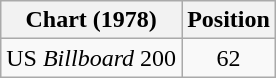<table class="wikitable">
<tr>
<th>Chart (1978)</th>
<th>Position</th>
</tr>
<tr>
<td>US <em>Billboard</em> 200</td>
<td style="text-align:center;">62</td>
</tr>
</table>
